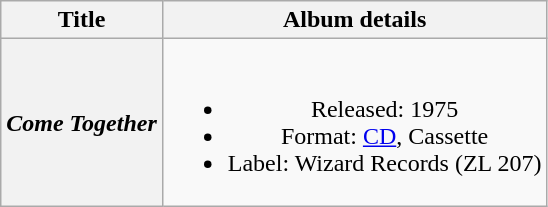<table class="wikitable plainrowheaders" style="text-align:center;" border="1">
<tr>
<th>Title</th>
<th>Album details</th>
</tr>
<tr>
<th scope="row"><em>Come Together</em></th>
<td><br><ul><li>Released: 1975</li><li>Format: <a href='#'>CD</a>, Cassette</li><li>Label: Wizard Records (ZL 207)</li></ul></td>
</tr>
</table>
